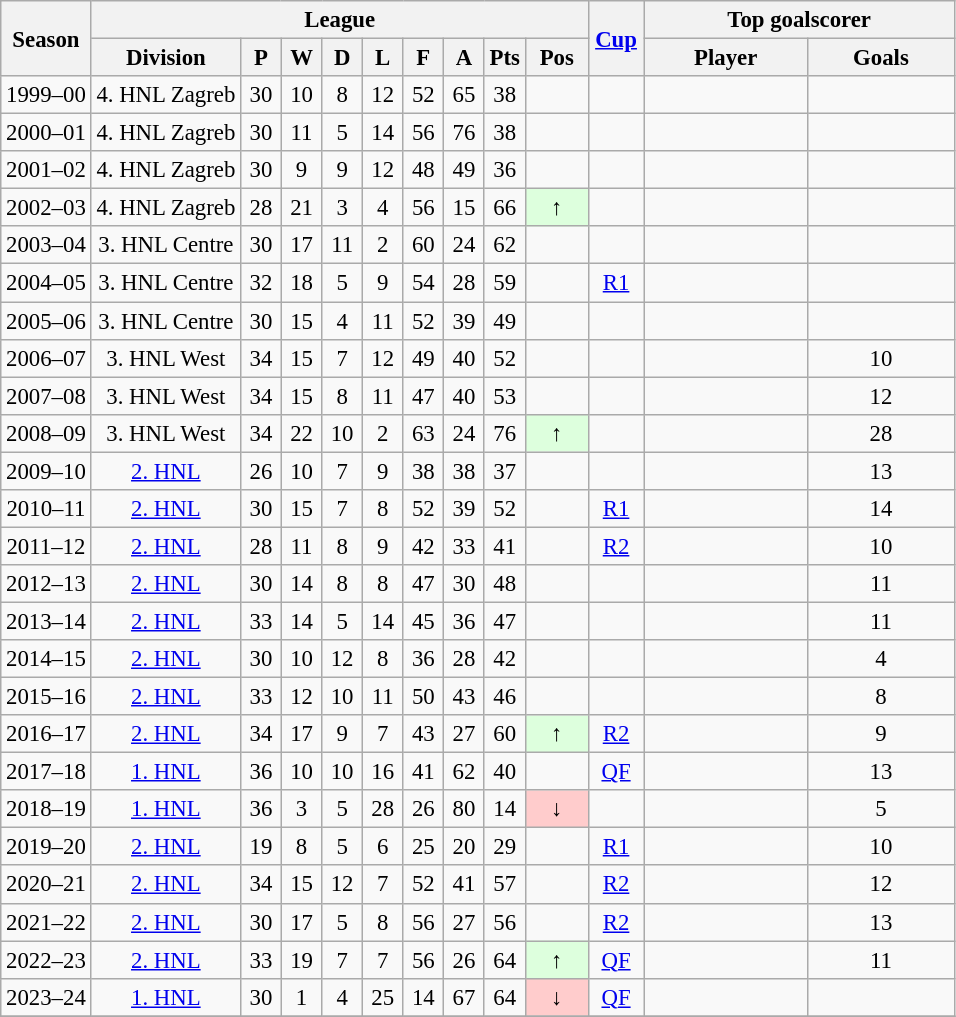<table class="wikitable sortable" style="font-size:95%; text-align: center;">
<tr>
<th rowspan=2>Season</th>
<th class="unsortable" colspan=9>League</th>
<th rowspan=2 width="30"><a href='#'>Cup</a></th>
<th colspan=2 width="200">Top goalscorer</th>
</tr>
<tr>
<th>Division</th>
<th width="20">P</th>
<th width="20">W</th>
<th width="20">D</th>
<th width="20">L</th>
<th width="20">F</th>
<th width="20">A</th>
<th width="20">Pts</th>
<th width="35">Pos</th>
<th>Player</th>
<th>Goals</th>
</tr>
<tr>
<td>1999–00</td>
<td>4. HNL Zagreb</td>
<td>30</td>
<td>10</td>
<td>8</td>
<td>12</td>
<td>52</td>
<td>65</td>
<td>38</td>
<td></td>
<td></td>
<td></td>
<td></td>
</tr>
<tr>
<td>2000–01</td>
<td>4. HNL Zagreb</td>
<td>30</td>
<td>11</td>
<td>5</td>
<td>14</td>
<td>56</td>
<td>76</td>
<td>38</td>
<td></td>
<td></td>
<td></td>
<td></td>
</tr>
<tr>
<td>2001–02</td>
<td>4. HNL Zagreb</td>
<td>30</td>
<td>9</td>
<td>9</td>
<td>12</td>
<td>48</td>
<td>49</td>
<td>36</td>
<td></td>
<td></td>
<td></td>
<td></td>
</tr>
<tr>
<td>2002–03</td>
<td>4. HNL Zagreb</td>
<td>28</td>
<td>21</td>
<td>3</td>
<td>4</td>
<td>56</td>
<td>15</td>
<td>66</td>
<td bgcolor="#DDFFDD"> ↑</td>
<td></td>
<td></td>
<td></td>
</tr>
<tr>
<td>2003–04</td>
<td>3. HNL Centre</td>
<td>30</td>
<td>17</td>
<td>11</td>
<td>2</td>
<td>60</td>
<td>24</td>
<td>62</td>
<td></td>
<td></td>
<td></td>
<td></td>
</tr>
<tr>
<td>2004–05</td>
<td>3. HNL Centre</td>
<td>32</td>
<td>18</td>
<td>5</td>
<td>9</td>
<td>54</td>
<td>28</td>
<td>59</td>
<td></td>
<td><a href='#'>R1</a></td>
<td></td>
<td></td>
</tr>
<tr>
<td>2005–06</td>
<td>3. HNL Centre</td>
<td>30</td>
<td>15</td>
<td>4</td>
<td>11</td>
<td>52</td>
<td>39</td>
<td>49</td>
<td></td>
<td></td>
<td></td>
<td></td>
</tr>
<tr>
<td>2006–07</td>
<td>3. HNL West</td>
<td>34</td>
<td>15</td>
<td>7</td>
<td>12</td>
<td>49</td>
<td>40</td>
<td>52</td>
<td></td>
<td></td>
<td align="left"></td>
<td>10</td>
</tr>
<tr>
<td>2007–08</td>
<td>3. HNL West</td>
<td>34</td>
<td>15</td>
<td>8</td>
<td>11</td>
<td>47</td>
<td>40</td>
<td>53</td>
<td></td>
<td></td>
<td align="left"></td>
<td>12</td>
</tr>
<tr>
<td>2008–09</td>
<td>3. HNL West</td>
<td>34</td>
<td>22</td>
<td>10</td>
<td>2</td>
<td>63</td>
<td>24</td>
<td>76</td>
<td bgcolor="#DDFFDD"> ↑</td>
<td></td>
<td align="left"></td>
<td>28</td>
</tr>
<tr>
<td>2009–10</td>
<td><a href='#'>2. HNL</a></td>
<td>26</td>
<td>10</td>
<td>7</td>
<td>9</td>
<td>38</td>
<td>38</td>
<td>37</td>
<td></td>
<td></td>
<td align="left"></td>
<td>13</td>
</tr>
<tr>
<td>2010–11</td>
<td><a href='#'>2. HNL</a></td>
<td>30</td>
<td>15</td>
<td>7</td>
<td>8</td>
<td>52</td>
<td>39</td>
<td>52</td>
<td></td>
<td><a href='#'>R1</a></td>
<td align="left"></td>
<td>14</td>
</tr>
<tr>
<td>2011–12</td>
<td><a href='#'>2. HNL</a></td>
<td>28</td>
<td>11</td>
<td>8</td>
<td>9</td>
<td>42</td>
<td>33</td>
<td>41</td>
<td></td>
<td><a href='#'>R2</a></td>
<td align="left"></td>
<td>10</td>
</tr>
<tr>
<td>2012–13</td>
<td><a href='#'>2. HNL</a></td>
<td>30</td>
<td>14</td>
<td>8</td>
<td>8</td>
<td>47</td>
<td>30</td>
<td>48</td>
<td></td>
<td></td>
<td align="left"></td>
<td>11</td>
</tr>
<tr>
<td>2013–14</td>
<td><a href='#'>2. HNL</a></td>
<td>33</td>
<td>14</td>
<td>5</td>
<td>14</td>
<td>45</td>
<td>36</td>
<td>47</td>
<td></td>
<td></td>
<td align="left"></td>
<td>11</td>
</tr>
<tr>
<td>2014–15</td>
<td><a href='#'>2. HNL</a></td>
<td>30</td>
<td>10</td>
<td>12</td>
<td>8</td>
<td>36</td>
<td>28</td>
<td>42</td>
<td></td>
<td></td>
<td align="left"><em></em></td>
<td>4</td>
</tr>
<tr>
<td>2015–16</td>
<td><a href='#'>2. HNL</a></td>
<td>33</td>
<td>12</td>
<td>10</td>
<td>11</td>
<td>50</td>
<td>43</td>
<td>46</td>
<td></td>
<td></td>
<td align="left"></td>
<td>8</td>
</tr>
<tr>
<td>2016–17</td>
<td><a href='#'>2. HNL</a></td>
<td>34</td>
<td>17</td>
<td>9</td>
<td>7</td>
<td>43</td>
<td>27</td>
<td>60</td>
<td bgcolor="#DDFFDD"> ↑</td>
<td><a href='#'>R2</a></td>
<td align="left"></td>
<td>9</td>
</tr>
<tr>
<td>2017–18</td>
<td><a href='#'>1. HNL</a></td>
<td>36</td>
<td>10</td>
<td>10</td>
<td>16</td>
<td>41</td>
<td>62</td>
<td>40</td>
<td></td>
<td><a href='#'>QF</a></td>
<td align="left"></td>
<td>13</td>
</tr>
<tr>
<td>2018–19</td>
<td><a href='#'>1. HNL</a></td>
<td>36</td>
<td>3</td>
<td>5</td>
<td>28</td>
<td>26</td>
<td>80</td>
<td>14</td>
<td bgcolor="#FFCCCC"> ↓</td>
<td></td>
<td align="left"></td>
<td>5</td>
</tr>
<tr>
<td>2019–20</td>
<td><a href='#'>2. HNL</a></td>
<td>19</td>
<td>8</td>
<td>5</td>
<td>6</td>
<td>25</td>
<td>20</td>
<td>29</td>
<td></td>
<td><a href='#'>R1</a></td>
<td align="left"></td>
<td>10</td>
</tr>
<tr>
<td>2020–21</td>
<td><a href='#'>2. HNL</a></td>
<td>34</td>
<td>15</td>
<td>12</td>
<td>7</td>
<td>52</td>
<td>41</td>
<td>57</td>
<td></td>
<td><a href='#'>R2</a></td>
<td align="left"></td>
<td>12</td>
</tr>
<tr>
<td>2021–22</td>
<td><a href='#'>2. HNL</a></td>
<td>30</td>
<td>17</td>
<td>5</td>
<td>8</td>
<td>56</td>
<td>27</td>
<td>56</td>
<td></td>
<td><a href='#'>R2</a></td>
<td align="left"></td>
<td>13</td>
</tr>
<tr>
<td>2022–23</td>
<td><a href='#'>2. HNL</a></td>
<td>33</td>
<td>19</td>
<td>7</td>
<td>7</td>
<td>56</td>
<td>26</td>
<td>64</td>
<td bgcolor="#DDFFDD"> ↑</td>
<td><a href='#'>QF</a></td>
<td align="left"></td>
<td>11</td>
</tr>
<tr>
<td>2023–24</td>
<td><a href='#'>1. HNL</a></td>
<td>30</td>
<td>1</td>
<td>4</td>
<td>25</td>
<td>14</td>
<td>67</td>
<td>64</td>
<td bgcolor="#FFCCCC"> ↓</td>
<td><a href='#'>QF</a></td>
<td align="left"></td>
<td></td>
</tr>
<tr>
</tr>
</table>
